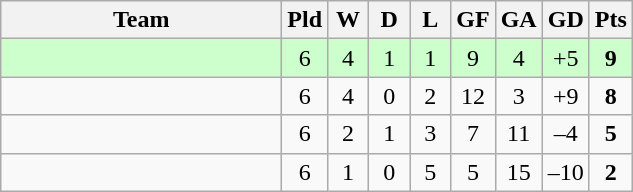<table class="wikitable" style="text-align:center;">
<tr>
<th width=180>Team</th>
<th width=20>Pld</th>
<th width=20>W</th>
<th width=20>D</th>
<th width=20>L</th>
<th width=20>GF</th>
<th width=20>GA</th>
<th width=20>GD</th>
<th width=20>Pts</th>
</tr>
<tr bgcolor="ccffcc">
<td align="left"></td>
<td>6</td>
<td>4</td>
<td>1</td>
<td>1</td>
<td>9</td>
<td>4</td>
<td>+5</td>
<td><strong>9</strong></td>
</tr>
<tr>
<td align="left"></td>
<td>6</td>
<td>4</td>
<td>0</td>
<td>2</td>
<td>12</td>
<td>3</td>
<td>+9</td>
<td><strong>8</strong></td>
</tr>
<tr>
<td align="left"></td>
<td>6</td>
<td>2</td>
<td>1</td>
<td>3</td>
<td>7</td>
<td>11</td>
<td>–4</td>
<td><strong>5</strong></td>
</tr>
<tr>
<td align="left"></td>
<td>6</td>
<td>1</td>
<td>0</td>
<td>5</td>
<td>5</td>
<td>15</td>
<td>–10</td>
<td><strong>2</strong></td>
</tr>
</table>
